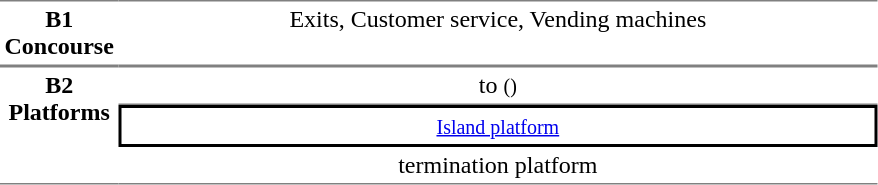<table table border=0 cellspacing=0 cellpadding=3>
<tr>
<td style="border-bottom:solid 1px gray; border-top:solid 1px gray;text-align:center" valign=top><strong>B1<br>Concourse</strong></td>
<td style="border-bottom:solid 1px gray; border-top:solid 1px gray;text-align:center;" valign=top width=500>Exits, Customer service, Vending machines</td>
</tr>
<tr>
<td style="border-bottom:solid 1px gray; border-top:solid 1px gray;text-align:center" rowspan="3" valign=top><strong>B2<br>Platforms</strong></td>
<td style="border-bottom:solid 1px gray; border-top:solid 1px gray;text-align:center;">  to  <small>()</small></td>
</tr>
<tr>
<td style="border-right:solid 2px black;border-left:solid 2px black;border-top:solid 2px black;border-bottom:solid 2px black;text-align:center;" colspan=2><small><a href='#'>Island platform</a></small></td>
</tr>
<tr>
<td style="border-bottom:solid 1px gray;text-align:center;"> termination platform </td>
</tr>
</table>
